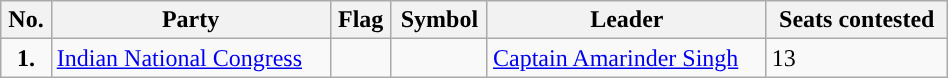<table class="wikitable" width="50%">
<tr>
<th>No.</th>
<th>Party</th>
<th>Flag</th>
<th>Symbol</th>
<th>Leader</th>
<th>Seats contested</th>
</tr>
<tr>
<td ! style="text-align:center; background:"><strong>1.</strong></td>
<td><a href='#'>Indian National Congress</a></td>
<td></td>
<td></td>
<td><a href='#'>Captain Amarinder Singh</a></td>
<td>13</td>
</tr>
</table>
